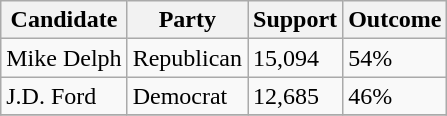<table class="wikitable">
<tr>
<th>Candidate</th>
<th>Party</th>
<th>Support</th>
<th>Outcome</th>
</tr>
<tr>
<td>Mike Delph</td>
<td>Republican</td>
<td>15,094</td>
<td>54%</td>
</tr>
<tr>
<td>J.D. Ford</td>
<td>Democrat</td>
<td>12,685</td>
<td>46%</td>
</tr>
<tr>
</tr>
</table>
